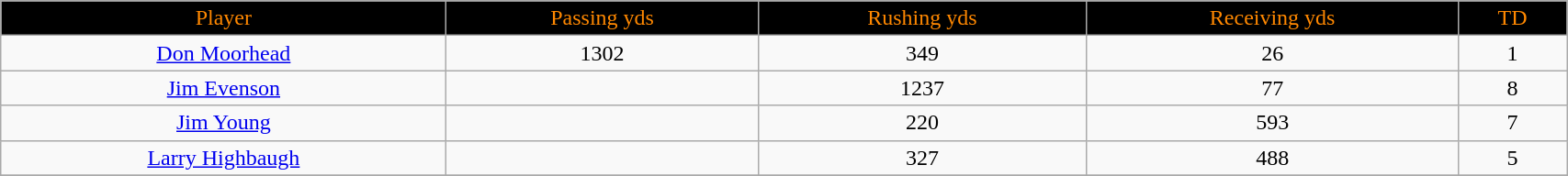<table class="wikitable" width="90%">
<tr align="center"  ! style="background:black;color:#FF8800;">
<td>Player</td>
<td>Passing yds</td>
<td>Rushing yds</td>
<td>Receiving yds</td>
<td>TD</td>
</tr>
<tr align="center" bgcolor="">
<td><a href='#'>Don Moorhead</a></td>
<td>1302</td>
<td>349</td>
<td>26</td>
<td>1</td>
</tr>
<tr align="center" bgcolor="">
<td><a href='#'>Jim Evenson</a></td>
<td></td>
<td>1237</td>
<td>77</td>
<td>8</td>
</tr>
<tr align="center" bgcolor="">
<td><a href='#'>Jim Young</a></td>
<td></td>
<td>220</td>
<td>593</td>
<td>7</td>
</tr>
<tr align="center" bgcolor="">
<td><a href='#'>Larry Highbaugh</a></td>
<td></td>
<td>327</td>
<td>488</td>
<td>5</td>
</tr>
<tr align="center" bgcolor="">
</tr>
</table>
